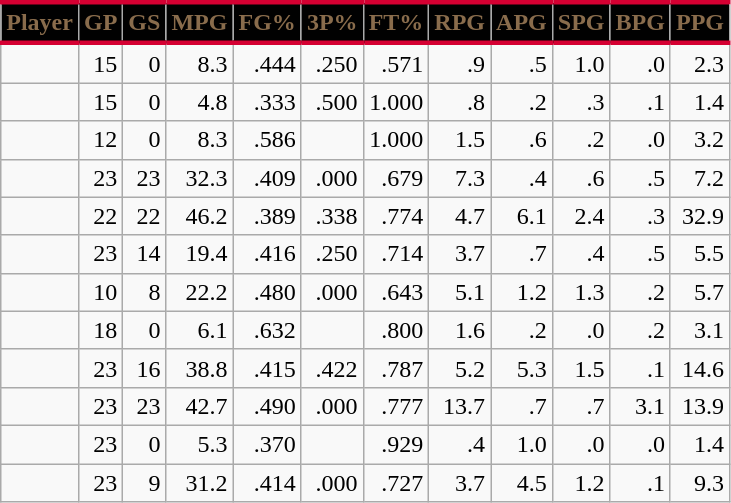<table class="wikitable sortable" style="text-align:right;">
<tr>
<th style="background:#010101; color:#896C4C; border-top:#D50032 3px solid; border-bottom:#D50032 3px solid;">Player</th>
<th style="background:#010101; color:#896C4C; border-top:#D50032 3px solid; border-bottom:#D50032 3px solid;">GP</th>
<th style="background:#010101; color:#896C4C; border-top:#D50032 3px solid; border-bottom:#D50032 3px solid;">GS</th>
<th style="background:#010101; color:#896C4C; border-top:#D50032 3px solid; border-bottom:#D50032 3px solid;">MPG</th>
<th style="background:#010101; color:#896C4C; border-top:#D50032 3px solid; border-bottom:#D50032 3px solid;">FG%</th>
<th style="background:#010101; color:#896C4C; border-top:#D50032 3px solid; border-bottom:#D50032 3px solid;">3P%</th>
<th style="background:#010101; color:#896C4C; border-top:#D50032 3px solid; border-bottom:#D50032 3px solid;">FT%</th>
<th style="background:#010101; color:#896C4C; border-top:#D50032 3px solid; border-bottom:#D50032 3px solid;">RPG</th>
<th style="background:#010101; color:#896C4C; border-top:#D50032 3px solid; border-bottom:#D50032 3px solid;">APG</th>
<th style="background:#010101; color:#896C4C; border-top:#D50032 3px solid; border-bottom:#D50032 3px solid;">SPG</th>
<th style="background:#010101; color:#896C4C; border-top:#D50032 3px solid; border-bottom:#D50032 3px solid;">BPG</th>
<th style="background:#010101; color:#896C4C; border-top:#D50032 3px solid; border-bottom:#D50032 3px solid;">PPG</th>
</tr>
<tr>
<td style="text-align:left;"></td>
<td>15</td>
<td>0</td>
<td>8.3</td>
<td>.444</td>
<td>.250</td>
<td>.571</td>
<td>.9</td>
<td>.5</td>
<td>1.0</td>
<td>.0</td>
<td>2.3</td>
</tr>
<tr>
<td style="text-align:left;"></td>
<td>15</td>
<td>0</td>
<td>4.8</td>
<td>.333</td>
<td>.500</td>
<td>1.000</td>
<td>.8</td>
<td>.2</td>
<td>.3</td>
<td>.1</td>
<td>1.4</td>
</tr>
<tr>
<td style="text-align:left;"></td>
<td>12</td>
<td>0</td>
<td>8.3</td>
<td>.586</td>
<td></td>
<td>1.000</td>
<td>1.5</td>
<td>.6</td>
<td>.2</td>
<td>.0</td>
<td>3.2</td>
</tr>
<tr>
<td style="text-align:left;"></td>
<td>23</td>
<td>23</td>
<td>32.3</td>
<td>.409</td>
<td>.000</td>
<td>.679</td>
<td>7.3</td>
<td>.4</td>
<td>.6</td>
<td>.5</td>
<td>7.2</td>
</tr>
<tr>
<td style="text-align:left;"></td>
<td>22</td>
<td>22</td>
<td>46.2</td>
<td>.389</td>
<td>.338</td>
<td>.774</td>
<td>4.7</td>
<td>6.1</td>
<td>2.4</td>
<td>.3</td>
<td>32.9</td>
</tr>
<tr>
<td style="text-align:left;"></td>
<td>23</td>
<td>14</td>
<td>19.4</td>
<td>.416</td>
<td>.250</td>
<td>.714</td>
<td>3.7</td>
<td>.7</td>
<td>.4</td>
<td>.5</td>
<td>5.5</td>
</tr>
<tr>
<td style="text-align:left;"></td>
<td>10</td>
<td>8</td>
<td>22.2</td>
<td>.480</td>
<td>.000</td>
<td>.643</td>
<td>5.1</td>
<td>1.2</td>
<td>1.3</td>
<td>.2</td>
<td>5.7</td>
</tr>
<tr>
<td style="text-align:left;"></td>
<td>18</td>
<td>0</td>
<td>6.1</td>
<td>.632</td>
<td></td>
<td>.800</td>
<td>1.6</td>
<td>.2</td>
<td>.0</td>
<td>.2</td>
<td>3.1</td>
</tr>
<tr>
<td style="text-align:left;"></td>
<td>23</td>
<td>16</td>
<td>38.8</td>
<td>.415</td>
<td>.422</td>
<td>.787</td>
<td>5.2</td>
<td>5.3</td>
<td>1.5</td>
<td>.1</td>
<td>14.6</td>
</tr>
<tr>
<td style="text-align:left;"></td>
<td>23</td>
<td>23</td>
<td>42.7</td>
<td>.490</td>
<td>.000</td>
<td>.777</td>
<td>13.7</td>
<td>.7</td>
<td>.7</td>
<td>3.1</td>
<td>13.9</td>
</tr>
<tr>
<td style="text-align:left;"></td>
<td>23</td>
<td>0</td>
<td>5.3</td>
<td>.370</td>
<td></td>
<td>.929</td>
<td>.4</td>
<td>1.0</td>
<td>.0</td>
<td>.0</td>
<td>1.4</td>
</tr>
<tr>
<td style="text-align:left;"></td>
<td>23</td>
<td>9</td>
<td>31.2</td>
<td>.414</td>
<td>.000</td>
<td>.727</td>
<td>3.7</td>
<td>4.5</td>
<td>1.2</td>
<td>.1</td>
<td>9.3</td>
</tr>
</table>
